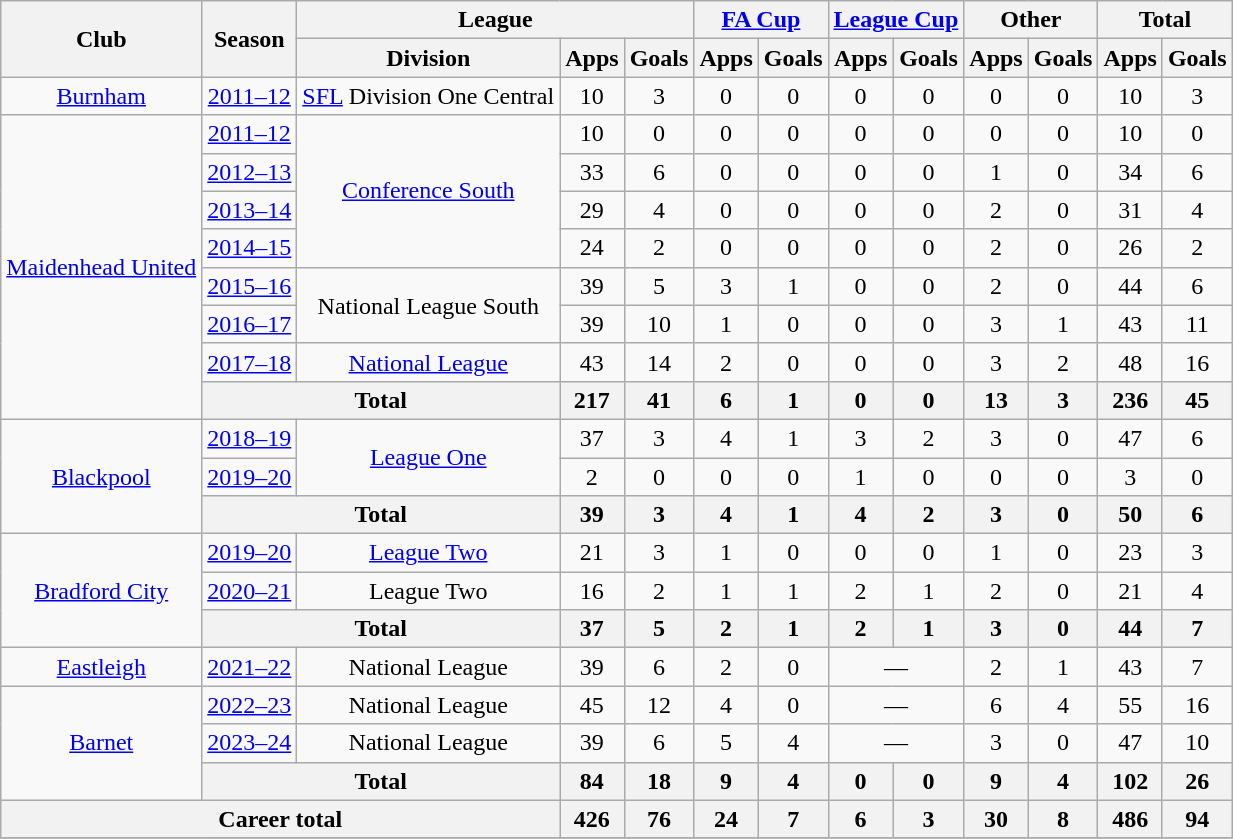<table class=wikitable style="text-align: center">
<tr>
<th rowspan=2>Club</th>
<th rowspan=2>Season</th>
<th colspan=3>League</th>
<th colspan=2><a href='#'>FA Cup</a></th>
<th colspan=2><a href='#'>League Cup</a></th>
<th colspan=2>Other</th>
<th colspan=2>Total</th>
</tr>
<tr>
<th>Division</th>
<th>Apps</th>
<th>Goals</th>
<th>Apps</th>
<th>Goals</th>
<th>Apps</th>
<th>Goals</th>
<th>Apps</th>
<th>Goals</th>
<th>Apps</th>
<th>Goals</th>
</tr>
<tr>
<td><a href='#'>Burnham</a></td>
<td><a href='#'>2011–12</a></td>
<td><a href='#'>SFL</a> Division One Central</td>
<td>10</td>
<td>3</td>
<td>0</td>
<td>0</td>
<td>0</td>
<td>0</td>
<td>0</td>
<td>0</td>
<td>10</td>
<td>3</td>
</tr>
<tr>
<td rowspan="8"><a href='#'>Maidenhead United</a></td>
<td><a href='#'>2011–12</a></td>
<td rowspan="4"><a href='#'>Conference South</a></td>
<td>10</td>
<td>0</td>
<td>0</td>
<td>0</td>
<td>0</td>
<td>0</td>
<td>0</td>
<td>0</td>
<td>10</td>
<td>0</td>
</tr>
<tr>
<td><a href='#'>2012–13</a></td>
<td>33</td>
<td>6</td>
<td>0</td>
<td>0</td>
<td>0</td>
<td>0</td>
<td>1</td>
<td>0</td>
<td>34</td>
<td>6</td>
</tr>
<tr>
<td><a href='#'>2013–14</a></td>
<td>29</td>
<td>4</td>
<td>0</td>
<td>0</td>
<td>0</td>
<td>0</td>
<td>2</td>
<td>0</td>
<td>31</td>
<td>4</td>
</tr>
<tr>
<td><a href='#'>2014–15</a></td>
<td>24</td>
<td>2</td>
<td>0</td>
<td>0</td>
<td>0</td>
<td>0</td>
<td>2</td>
<td>0</td>
<td>26</td>
<td>2</td>
</tr>
<tr>
<td><a href='#'>2015–16</a></td>
<td rowspan="2">National League South</td>
<td>39</td>
<td>5</td>
<td>3</td>
<td>1</td>
<td>0</td>
<td>0</td>
<td>2</td>
<td>0</td>
<td>44</td>
<td>6</td>
</tr>
<tr>
<td><a href='#'>2016–17</a></td>
<td>39</td>
<td>10</td>
<td>1</td>
<td>0</td>
<td>0</td>
<td>0</td>
<td>3</td>
<td>1</td>
<td>43</td>
<td>11</td>
</tr>
<tr>
<td><a href='#'>2017–18</a></td>
<td><a href='#'>National League</a></td>
<td>43</td>
<td>14</td>
<td>2</td>
<td>0</td>
<td>0</td>
<td>0</td>
<td>3</td>
<td>2</td>
<td>48</td>
<td>16</td>
</tr>
<tr>
<th colspan="2">Total</th>
<th>217</th>
<th>41</th>
<th>6</th>
<th>1</th>
<th>0</th>
<th>0</th>
<th>13</th>
<th>3</th>
<th>236</th>
<th>45</th>
</tr>
<tr>
<td rowspan="3"><a href='#'>Blackpool</a></td>
<td><a href='#'>2018–19</a></td>
<td rowspan="2"><a href='#'>League One</a></td>
<td>37</td>
<td>3</td>
<td>4</td>
<td>1</td>
<td>3</td>
<td>2</td>
<td>3</td>
<td>0</td>
<td>47</td>
<td>6</td>
</tr>
<tr>
<td><a href='#'>2019–20</a></td>
<td>2</td>
<td>0</td>
<td>0</td>
<td>0</td>
<td>1</td>
<td>0</td>
<td>0</td>
<td>0</td>
<td>3</td>
<td>0</td>
</tr>
<tr>
<th colspan="2">Total</th>
<th>39</th>
<th>3</th>
<th>4</th>
<th>1</th>
<th>4</th>
<th>2</th>
<th>3</th>
<th>0</th>
<th>50</th>
<th>6</th>
</tr>
<tr>
<td rowspan=3><a href='#'>Bradford City</a></td>
<td><a href='#'>2019–20</a></td>
<td><a href='#'>League Two</a></td>
<td>21</td>
<td>3</td>
<td>1</td>
<td>0</td>
<td>0</td>
<td>0</td>
<td>1</td>
<td>0</td>
<td>23</td>
<td>3</td>
</tr>
<tr>
<td><a href='#'>2020–21</a></td>
<td>League Two</td>
<td>16</td>
<td>2</td>
<td>1</td>
<td>1</td>
<td>2</td>
<td>1</td>
<td>2</td>
<td>0</td>
<td>21</td>
<td>4</td>
</tr>
<tr>
<th colspan="2">Total</th>
<th>37</th>
<th>5</th>
<th>2</th>
<th>1</th>
<th>2</th>
<th>1</th>
<th>3</th>
<th>0</th>
<th>44</th>
<th>7</th>
</tr>
<tr>
<td><a href='#'>Eastleigh</a></td>
<td><a href='#'>2021–22</a></td>
<td>National League</td>
<td>39</td>
<td>6</td>
<td>2</td>
<td>0</td>
<td colspan="2">—</td>
<td>2</td>
<td>1</td>
<td>43</td>
<td>7</td>
</tr>
<tr>
<td rowspan=3><a href='#'>Barnet</a></td>
<td><a href='#'>2022–23</a></td>
<td>National League</td>
<td>45</td>
<td>12</td>
<td>4</td>
<td>0</td>
<td colspan="2">—</td>
<td>6</td>
<td>4</td>
<td>55</td>
<td>16</td>
</tr>
<tr>
<td><a href='#'>2023–24</a></td>
<td>National League</td>
<td>39</td>
<td>6</td>
<td>5</td>
<td>4</td>
<td colspan="2">—</td>
<td>3</td>
<td>0</td>
<td>47</td>
<td>10</td>
</tr>
<tr>
<th colspan="2">Total</th>
<th>84</th>
<th>18</th>
<th>9</th>
<th>4</th>
<th>0</th>
<th>0</th>
<th>9</th>
<th>4</th>
<th>102</th>
<th>26</th>
</tr>
<tr>
<th colspan="3">Career total</th>
<th>426</th>
<th>76</th>
<th>24</th>
<th>7</th>
<th>6</th>
<th>3</th>
<th>30</th>
<th>8</th>
<th>486</th>
<th>94</th>
</tr>
<tr>
</tr>
</table>
